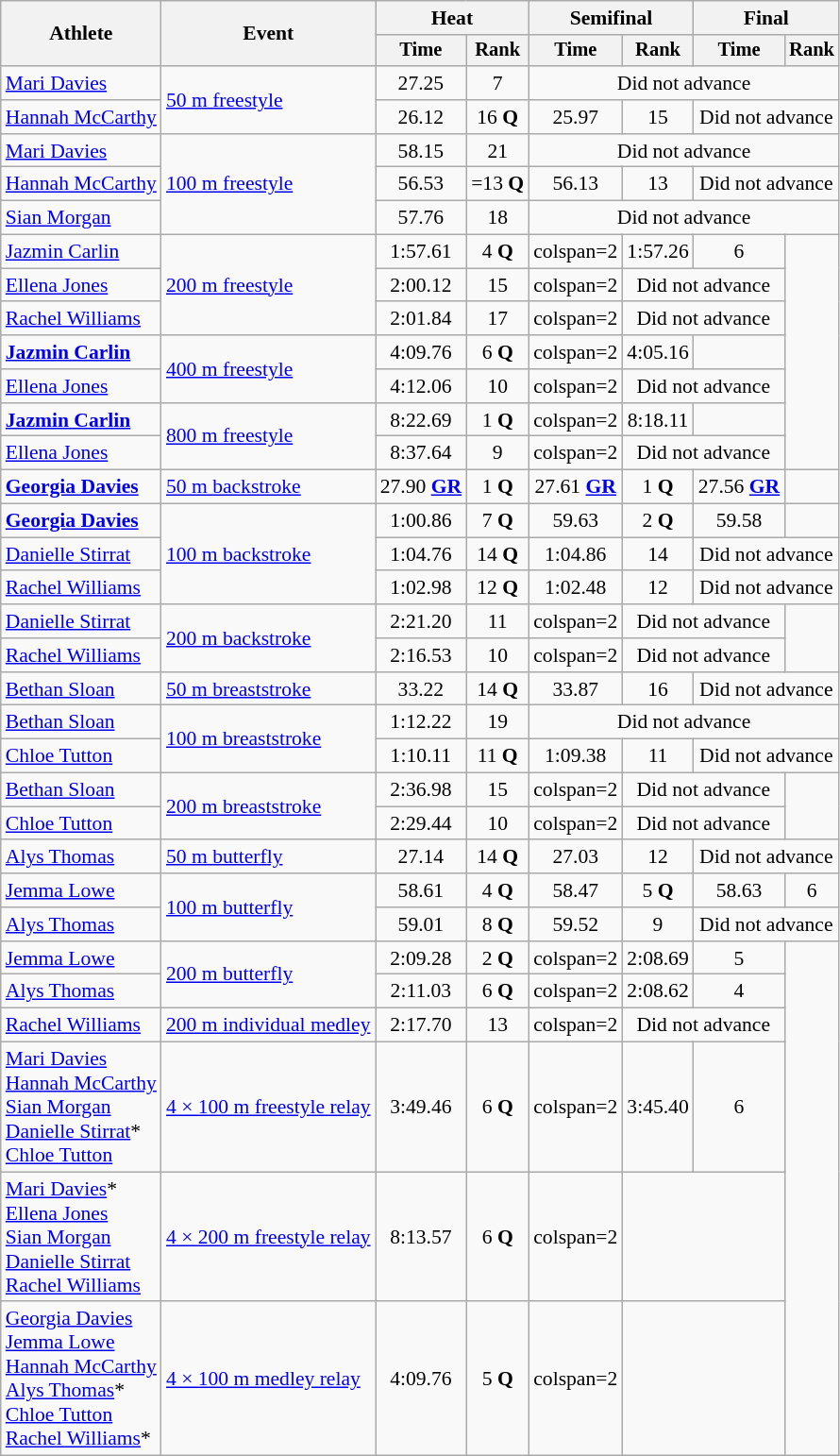<table class=wikitable style=font-size:90%>
<tr>
<th rowspan=2>Athlete</th>
<th rowspan=2>Event</th>
<th colspan=2>Heat</th>
<th colspan=2>Semifinal</th>
<th colspan=2>Final</th>
</tr>
<tr style=font-size:95%>
<th>Time</th>
<th>Rank</th>
<th>Time</th>
<th>Rank</th>
<th>Time</th>
<th>Rank</th>
</tr>
<tr align=center>
<td align=left><a href='#'>Mari Davies</a></td>
<td align=left rowspan=2><a href='#'>50 m freestyle</a></td>
<td>27.25</td>
<td>7</td>
<td colspan=4>Did not advance</td>
</tr>
<tr align=center>
<td align=left><a href='#'>Hannah McCarthy</a></td>
<td>26.12</td>
<td>16 <strong>Q</strong></td>
<td>25.97</td>
<td>15</td>
<td colspan=2>Did not advance</td>
</tr>
<tr align=center>
<td align=left><a href='#'>Mari Davies</a></td>
<td align=left rowspan=3><a href='#'>100 m freestyle</a></td>
<td>58.15</td>
<td>21</td>
<td colspan=4>Did not advance</td>
</tr>
<tr align=center>
<td align=left><a href='#'>Hannah McCarthy</a></td>
<td>56.53</td>
<td>=13 <strong>Q</strong></td>
<td>56.13</td>
<td>13</td>
<td colspan=2>Did not advance</td>
</tr>
<tr align=center>
<td align=left><a href='#'>Sian Morgan</a></td>
<td>57.76</td>
<td>18</td>
<td colspan=4>Did not advance</td>
</tr>
<tr align=center>
<td align=left><a href='#'>Jazmin Carlin</a></td>
<td align=left rowspan=3><a href='#'>200 m freestyle</a></td>
<td>1:57.61</td>
<td>4 <strong>Q</strong></td>
<td>colspan=2 </td>
<td>1:57.26</td>
<td>6</td>
</tr>
<tr align=center>
<td align=left><a href='#'>Ellena Jones</a></td>
<td>2:00.12</td>
<td>15</td>
<td>colspan=2 </td>
<td colspan=2>Did not advance</td>
</tr>
<tr align=center>
<td align=left><a href='#'>Rachel Williams</a></td>
<td>2:01.84</td>
<td>17</td>
<td>colspan=2 </td>
<td colspan=2>Did not advance</td>
</tr>
<tr align=center>
<td align=left><strong><a href='#'>Jazmin Carlin</a></strong></td>
<td align=left rowspan=2><a href='#'>400 m freestyle</a></td>
<td>4:09.76</td>
<td>6 <strong>Q</strong></td>
<td>colspan=2 </td>
<td>4:05.16</td>
<td></td>
</tr>
<tr align=center>
<td align=left><a href='#'>Ellena Jones</a></td>
<td>4:12.06</td>
<td>10</td>
<td>colspan=2 </td>
<td colspan=2>Did not advance</td>
</tr>
<tr align=center>
<td align=left><strong><a href='#'>Jazmin Carlin</a></strong></td>
<td align=left rowspan=2><a href='#'>800 m freestyle</a></td>
<td>8:22.69</td>
<td>1 <strong>Q</strong></td>
<td>colspan=2 </td>
<td>8:18.11</td>
<td></td>
</tr>
<tr align=center>
<td align=left><a href='#'>Ellena Jones</a></td>
<td>8:37.64</td>
<td>9</td>
<td>colspan=2 </td>
<td colspan=2>Did not advance</td>
</tr>
<tr align=center>
<td align=left><strong><a href='#'>Georgia Davies</a></strong></td>
<td align=left><a href='#'>50 m backstroke</a></td>
<td>27.90 <strong><a href='#'>GR</a></strong></td>
<td>1 <strong>Q</strong></td>
<td>27.61 <strong><a href='#'>GR</a></strong></td>
<td>1 <strong>Q</strong></td>
<td>27.56 <strong><a href='#'>GR</a></strong></td>
<td></td>
</tr>
<tr align=center>
<td align=left><strong><a href='#'>Georgia Davies</a></strong></td>
<td align=left rowspan=3><a href='#'>100 m backstroke</a></td>
<td>1:00.86</td>
<td>7 <strong>Q</strong></td>
<td>59.63</td>
<td>2 <strong>Q</strong></td>
<td>59.58</td>
<td></td>
</tr>
<tr align=center>
<td align=left><a href='#'>Danielle Stirrat</a></td>
<td>1:04.76</td>
<td>14 <strong>Q</strong></td>
<td>1:04.86</td>
<td>14</td>
<td colspan=2>Did not advance</td>
</tr>
<tr align=center>
<td align=left><a href='#'>Rachel Williams</a></td>
<td>1:02.98</td>
<td>12 <strong>Q</strong></td>
<td>1:02.48</td>
<td>12</td>
<td colspan=2>Did not advance</td>
</tr>
<tr align=center>
<td align=left><a href='#'>Danielle Stirrat</a></td>
<td align=left rowspan=2><a href='#'>200 m backstroke</a></td>
<td>2:21.20</td>
<td>11</td>
<td>colspan=2 </td>
<td colspan=2>Did not advance</td>
</tr>
<tr align=center>
<td align=left><a href='#'>Rachel Williams</a></td>
<td>2:16.53</td>
<td>10</td>
<td>colspan=2 </td>
<td colspan=2>Did not advance</td>
</tr>
<tr align=center>
<td align=left><a href='#'>Bethan Sloan</a></td>
<td align=left><a href='#'>50 m breaststroke</a></td>
<td>33.22</td>
<td>14 <strong>Q</strong></td>
<td>33.87</td>
<td>16</td>
<td colspan=2>Did not advance</td>
</tr>
<tr align=center>
<td align=left><a href='#'>Bethan Sloan</a></td>
<td align=left rowspan=2><a href='#'>100 m breaststroke</a></td>
<td>1:12.22</td>
<td>19</td>
<td colspan=4>Did not advance</td>
</tr>
<tr align=center>
<td align=left><a href='#'>Chloe Tutton</a></td>
<td>1:10.11</td>
<td>11 <strong>Q</strong></td>
<td>1:09.38</td>
<td>11</td>
<td colspan=2>Did not advance</td>
</tr>
<tr align=center>
<td align=left><a href='#'>Bethan Sloan</a></td>
<td align=left rowspan=2><a href='#'>200 m breaststroke</a></td>
<td>2:36.98</td>
<td>15</td>
<td>colspan=2 </td>
<td colspan=2>Did not advance</td>
</tr>
<tr align=center>
<td align=left><a href='#'>Chloe Tutton</a></td>
<td>2:29.44</td>
<td>10</td>
<td>colspan=2 </td>
<td colspan=2>Did not advance</td>
</tr>
<tr align=center>
<td align=left><a href='#'>Alys Thomas</a></td>
<td align=left><a href='#'>50 m butterfly</a></td>
<td>27.14</td>
<td>14 <strong>Q</strong></td>
<td>27.03</td>
<td>12</td>
<td colspan=2>Did not advance</td>
</tr>
<tr align=center>
<td align=left><a href='#'>Jemma Lowe</a></td>
<td align=left rowspan=2><a href='#'>100 m butterfly</a></td>
<td>58.61</td>
<td>4 <strong>Q</strong></td>
<td>58.47</td>
<td>5 <strong>Q</strong></td>
<td>58.63</td>
<td>6</td>
</tr>
<tr align=center>
<td align=left><a href='#'>Alys Thomas</a></td>
<td>59.01</td>
<td>8 <strong>Q</strong></td>
<td>59.52</td>
<td>9</td>
<td colspan=2>Did not advance</td>
</tr>
<tr align=center>
<td align=left><a href='#'>Jemma Lowe</a></td>
<td align=left rowspan=2><a href='#'>200 m butterfly</a></td>
<td>2:09.28</td>
<td>2 <strong>Q</strong></td>
<td>colspan=2 </td>
<td>2:08.69</td>
<td>5</td>
</tr>
<tr align=center>
<td align=left><a href='#'>Alys Thomas</a></td>
<td>2:11.03</td>
<td>6 <strong>Q</strong></td>
<td>colspan=2 </td>
<td>2:08.62</td>
<td>4</td>
</tr>
<tr align=center>
<td align=left><a href='#'>Rachel Williams</a></td>
<td align=left><a href='#'>200 m individual medley</a></td>
<td>2:17.70</td>
<td>13</td>
<td>colspan=2 </td>
<td colspan=2>Did not advance</td>
</tr>
<tr align=center>
<td align=left><a href='#'>Mari Davies</a><br><a href='#'>Hannah McCarthy</a><br><a href='#'>Sian Morgan</a><br><a href='#'>Danielle Stirrat</a>*<br><a href='#'>Chloe Tutton</a></td>
<td align=left><a href='#'>4 × 100 m freestyle relay</a></td>
<td>3:49.46</td>
<td>6 <strong>Q</strong></td>
<td>colspan=2 </td>
<td>3:45.40</td>
<td>6</td>
</tr>
<tr align=center>
<td align=left><a href='#'>Mari Davies</a>*<br><a href='#'>Ellena Jones</a><br><a href='#'>Sian Morgan</a><br><a href='#'>Danielle Stirrat</a><br><a href='#'>Rachel Williams</a></td>
<td align=left><a href='#'>4 × 200 m freestyle relay</a></td>
<td>8:13.57</td>
<td>6 <strong>Q</strong></td>
<td>colspan=2 </td>
<td colspan=2></td>
</tr>
<tr align=center>
<td align=left><a href='#'>Georgia Davies</a><br><a href='#'>Jemma Lowe</a><br><a href='#'>Hannah McCarthy</a><br><a href='#'>Alys Thomas</a>*<br><a href='#'>Chloe Tutton</a><br><a href='#'>Rachel Williams</a>*</td>
<td align=left><a href='#'>4 × 100 m medley relay</a></td>
<td>4:09.76</td>
<td>5 <strong>Q</strong></td>
<td>colspan=2 </td>
<td colspan=2></td>
</tr>
</table>
